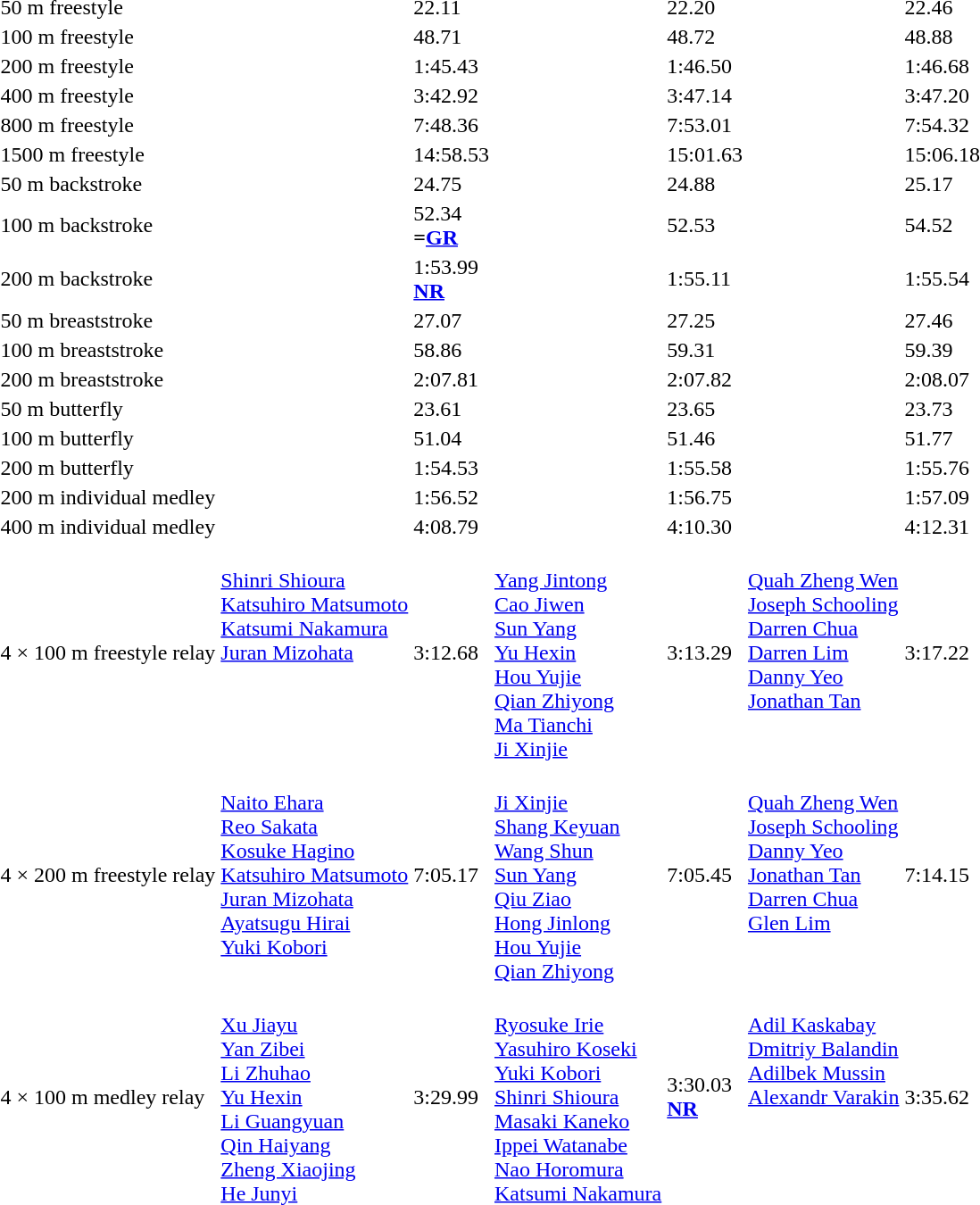<table>
<tr>
<td>50 m freestyle<br></td>
<td></td>
<td>22.11</td>
<td></td>
<td>22.20</td>
<td></td>
<td>22.46</td>
</tr>
<tr>
<td>100 m freestyle<br></td>
<td></td>
<td>48.71</td>
<td></td>
<td>48.72</td>
<td></td>
<td>48.88</td>
</tr>
<tr>
<td>200 m freestyle<br></td>
<td></td>
<td>1:45.43</td>
<td></td>
<td>1:46.50</td>
<td></td>
<td>1:46.68</td>
</tr>
<tr>
<td>400 m freestyle<br></td>
<td></td>
<td>3:42.92</td>
<td></td>
<td>3:47.14</td>
<td></td>
<td>3:47.20</td>
</tr>
<tr>
<td>800 m freestyle<br></td>
<td></td>
<td>7:48.36</td>
<td></td>
<td>7:53.01</td>
<td></td>
<td>7:54.32</td>
</tr>
<tr>
<td>1500 m freestyle<br></td>
<td></td>
<td>14:58.53</td>
<td></td>
<td>15:01.63</td>
<td></td>
<td>15:06.18</td>
</tr>
<tr>
<td>50 m backstroke<br></td>
<td></td>
<td>24.75</td>
<td></td>
<td>24.88</td>
<td></td>
<td>25.17</td>
</tr>
<tr>
<td>100 m backstroke<br></td>
<td></td>
<td>52.34<br><strong>=<a href='#'>GR</a></strong></td>
<td></td>
<td>52.53</td>
<td></td>
<td>54.52</td>
</tr>
<tr>
<td>200 m backstroke<br></td>
<td></td>
<td>1:53.99<br><strong><a href='#'>NR</a></strong></td>
<td></td>
<td>1:55.11</td>
<td></td>
<td>1:55.54</td>
</tr>
<tr>
<td>50 m breaststroke<br></td>
<td></td>
<td>27.07</td>
<td></td>
<td>27.25</td>
<td></td>
<td>27.46</td>
</tr>
<tr>
<td>100 m breaststroke<br></td>
<td></td>
<td>58.86<br></td>
<td></td>
<td>59.31</td>
<td></td>
<td>59.39</td>
</tr>
<tr>
<td>200 m breaststroke<br></td>
<td></td>
<td>2:07.81</td>
<td></td>
<td>2:07.82</td>
<td></td>
<td>2:08.07</td>
</tr>
<tr>
<td>50 m butterfly<br></td>
<td></td>
<td>23.61</td>
<td></td>
<td>23.65</td>
<td></td>
<td>23.73</td>
</tr>
<tr>
<td>100 m butterfly<br></td>
<td></td>
<td>51.04<br></td>
<td></td>
<td>51.46</td>
<td></td>
<td>51.77</td>
</tr>
<tr>
<td>200 m butterfly<br></td>
<td></td>
<td>1:54.53</td>
<td></td>
<td>1:55.58</td>
<td></td>
<td>1:55.76</td>
</tr>
<tr>
<td>200 m individual medley<br></td>
<td></td>
<td>1:56.52</td>
<td></td>
<td>1:56.75</td>
<td></td>
<td>1:57.09</td>
</tr>
<tr>
<td>400 m individual medley<br></td>
<td></td>
<td>4:08.79</td>
<td></td>
<td>4:10.30</td>
<td></td>
<td>4:12.31</td>
</tr>
<tr>
<td>4 × 100 m freestyle relay<br></td>
<td valign=top><br><a href='#'>Shinri Shioura</a><br><a href='#'>Katsuhiro Matsumoto</a><br><a href='#'>Katsumi Nakamura</a><br><a href='#'>Juran Mizohata</a></td>
<td>3:12.68<br></td>
<td><br><a href='#'>Yang Jintong</a><br><a href='#'>Cao Jiwen</a><br><a href='#'>Sun Yang</a><br><a href='#'>Yu Hexin</a><br><a href='#'>Hou Yujie</a><br><a href='#'>Qian Zhiyong</a><br><a href='#'>Ma Tianchi</a><br><a href='#'>Ji Xinjie</a></td>
<td>3:13.29</td>
<td valign=top><br><a href='#'>Quah Zheng Wen</a><br><a href='#'>Joseph Schooling</a><br><a href='#'>Darren Chua</a><br><a href='#'>Darren Lim</a><br><a href='#'>Danny Yeo</a><br><a href='#'>Jonathan Tan</a></td>
<td>3:17.22</td>
</tr>
<tr>
<td>4 × 200 m freestyle relay<br></td>
<td valign=top><br><a href='#'>Naito Ehara</a><br><a href='#'>Reo Sakata</a><br><a href='#'>Kosuke Hagino</a><br><a href='#'>Katsuhiro Matsumoto</a><br><a href='#'>Juran Mizohata</a><br><a href='#'>Ayatsugu Hirai</a><br><a href='#'>Yuki Kobori</a></td>
<td>7:05.17<br></td>
<td><br><a href='#'>Ji Xinjie</a><br><a href='#'>Shang Keyuan</a><br><a href='#'>Wang Shun</a><br><a href='#'>Sun Yang</a><br><a href='#'>Qiu Ziao</a><br><a href='#'>Hong Jinlong</a><br><a href='#'>Hou Yujie</a><br><a href='#'>Qian Zhiyong</a></td>
<td>7:05.45</td>
<td valign=top><br><a href='#'>Quah Zheng Wen</a><br><a href='#'>Joseph Schooling</a><br><a href='#'>Danny Yeo</a><br><a href='#'>Jonathan Tan</a><br><a href='#'>Darren Chua</a><br><a href='#'>Glen Lim</a></td>
<td>7:14.15</td>
</tr>
<tr>
<td>4 × 100 m medley relay<br></td>
<td><br><a href='#'>Xu Jiayu</a><br><a href='#'>Yan Zibei</a><br><a href='#'>Li Zhuhao</a><br><a href='#'>Yu Hexin</a><br><a href='#'>Li Guangyuan</a><br><a href='#'>Qin Haiyang</a><br><a href='#'>Zheng Xiaojing</a><br><a href='#'>He Junyi</a></td>
<td>3:29.99<br></td>
<td><br><a href='#'>Ryosuke Irie</a><br><a href='#'>Yasuhiro Koseki</a><br><a href='#'>Yuki Kobori</a><br><a href='#'>Shinri Shioura</a><br><a href='#'>Masaki Kaneko</a><br><a href='#'>Ippei Watanabe</a><br><a href='#'>Nao Horomura</a><br><a href='#'>Katsumi Nakamura</a></td>
<td>3:30.03<br><strong><a href='#'>NR</a></strong></td>
<td valign=top><br><a href='#'>Adil Kaskabay</a><br><a href='#'>Dmitriy Balandin</a><br><a href='#'>Adilbek Mussin</a><br><a href='#'>Alexandr Varakin</a></td>
<td>3:35.62</td>
</tr>
</table>
